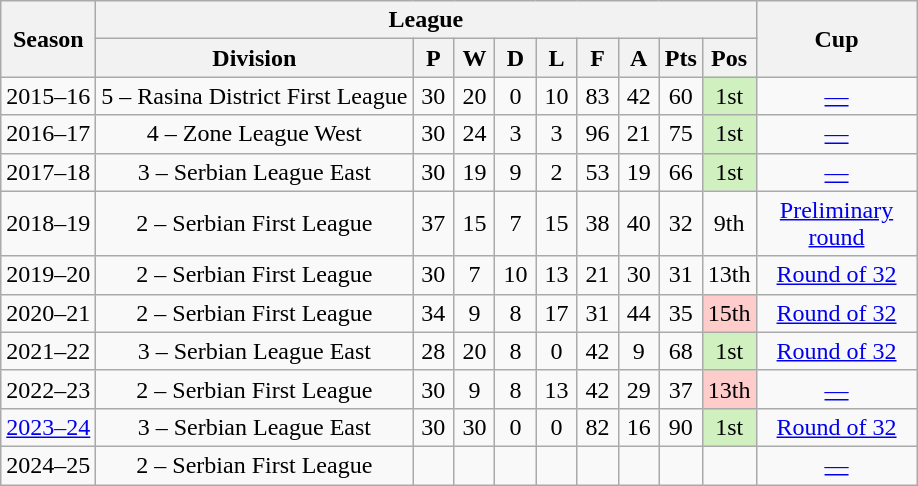<table class="wikitable sortable" style="text-align:center">
<tr>
<th rowspan="2">Season</th>
<th colspan="9">League</th>
<th rowspan="2" width="100">Cup</th>
</tr>
<tr>
<th>Division</th>
<th width="20">P</th>
<th width="20">W</th>
<th width="20">D</th>
<th width="20">L</th>
<th width="20">F</th>
<th width="20">A</th>
<th width="20">Pts</th>
<th width="20">Pos</th>
</tr>
<tr>
<td>2015–16</td>
<td>5 – Rasina District First League</td>
<td>30</td>
<td>20</td>
<td>0</td>
<td>10</td>
<td>83</td>
<td>42</td>
<td>60</td>
<td style="background-color:#D0F0C0">1st</td>
<td><a href='#'>—</a></td>
</tr>
<tr>
<td>2016–17</td>
<td>4 – Zone League West</td>
<td>30</td>
<td>24</td>
<td>3</td>
<td>3</td>
<td>96</td>
<td>21</td>
<td>75</td>
<td style="background-color:#D0F0C0">1st</td>
<td><a href='#'>—</a></td>
</tr>
<tr>
<td>2017–18</td>
<td>3 – Serbian League East</td>
<td>30</td>
<td>19</td>
<td>9</td>
<td>2</td>
<td>53</td>
<td>19</td>
<td>66</td>
<td style="background-color:#D0F0C0">1st</td>
<td><a href='#'>—</a></td>
</tr>
<tr>
<td>2018–19</td>
<td>2 – Serbian First League</td>
<td>37</td>
<td>15</td>
<td>7</td>
<td>15</td>
<td>38</td>
<td>40</td>
<td>32</td>
<td>9th</td>
<td><a href='#'>Preliminary round</a></td>
</tr>
<tr>
<td>2019–20</td>
<td>2 – Serbian First League</td>
<td>30</td>
<td>7</td>
<td>10</td>
<td>13</td>
<td>21</td>
<td>30</td>
<td>31</td>
<td>13th</td>
<td><a href='#'>Round of 32</a></td>
</tr>
<tr>
<td>2020–21</td>
<td>2 – Serbian First League</td>
<td>34</td>
<td>9</td>
<td>8</td>
<td>17</td>
<td>31</td>
<td>44</td>
<td>35</td>
<td style="background-color:#FCC">15th</td>
<td><a href='#'>Round of 32</a></td>
</tr>
<tr>
<td>2021–22</td>
<td>3 – Serbian League East</td>
<td>28</td>
<td>20</td>
<td>8</td>
<td>0</td>
<td>42</td>
<td>9</td>
<td>68</td>
<td style="background-color:#D0F0C0">1st</td>
<td><a href='#'>Round of 32</a></td>
</tr>
<tr>
<td>2022–23</td>
<td>2 – Serbian First League</td>
<td>30</td>
<td>9</td>
<td>8</td>
<td>13</td>
<td>42</td>
<td>29</td>
<td>37</td>
<td style="background-color:#FCC">13th</td>
<td><a href='#'>—</a></td>
</tr>
<tr>
<td><a href='#'>2023–24</a></td>
<td>3 – Serbian League East</td>
<td>30</td>
<td>30</td>
<td>0</td>
<td>0</td>
<td>82</td>
<td>16</td>
<td>90</td>
<td style="background-color:#D0F0C0">1st</td>
<td><a href='#'>Round of 32</a></td>
</tr>
<tr>
<td>2024–25</td>
<td>2 – Serbian First League</td>
<td></td>
<td></td>
<td></td>
<td></td>
<td></td>
<td></td>
<td></td>
<td></td>
<td><a href='#'>—</a></td>
</tr>
</table>
